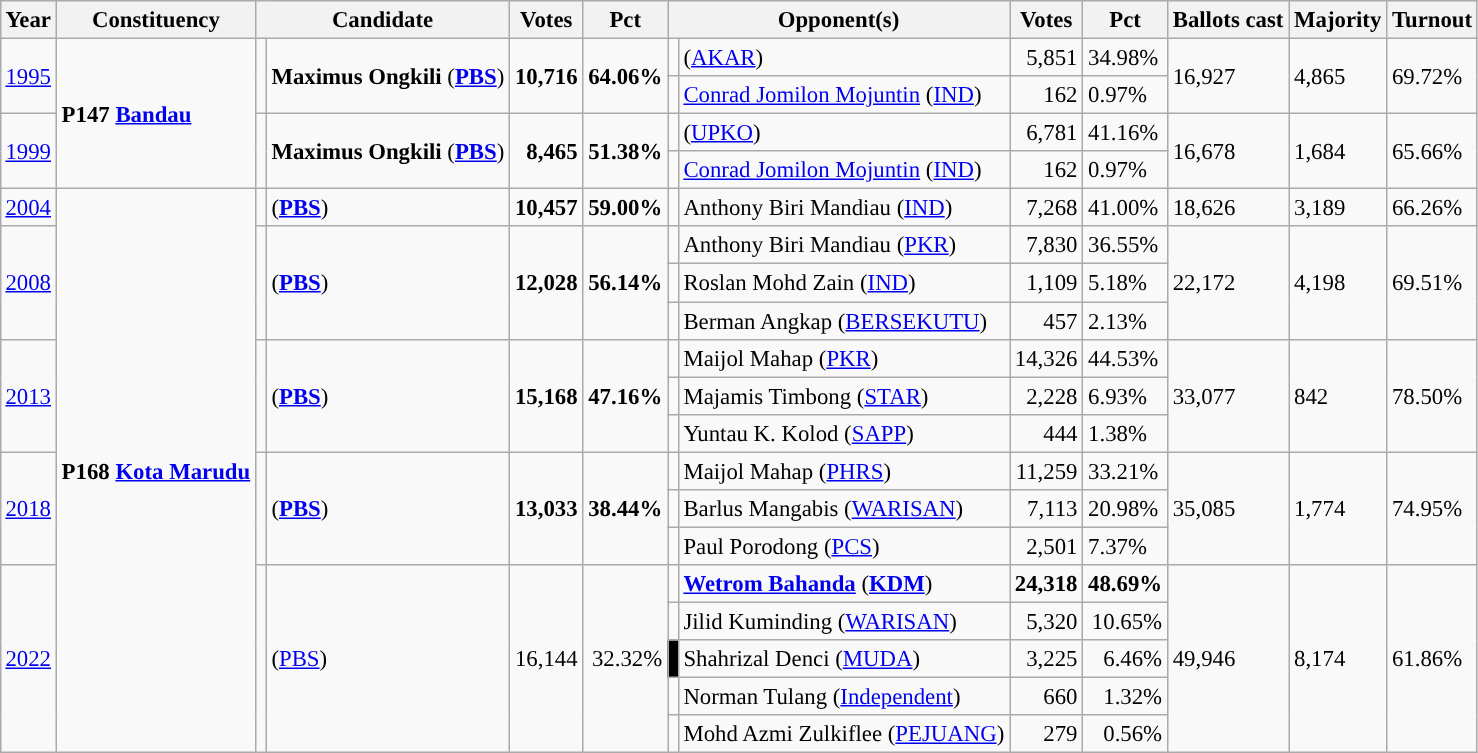<table class="wikitable" style="margin:0.5em ; font-size:95%">
<tr>
<th>Year</th>
<th>Constituency</th>
<th colspan=2>Candidate</th>
<th>Votes</th>
<th>Pct</th>
<th colspan=2>Opponent(s)</th>
<th>Votes</th>
<th>Pct</th>
<th>Ballots cast</th>
<th>Majority</th>
<th>Turnout</th>
</tr>
<tr>
<td rowspan=2><a href='#'>1995</a></td>
<td rowspan=4><strong>P147 <a href='#'>Bandau</a></strong></td>
<td rowspan=2 ></td>
<td rowspan=2><strong>Maximus Ongkili</strong> (<a href='#'><strong>PBS</strong></a>)</td>
<td rowspan=2 align="right"><strong>10,716</strong></td>
<td rowspan=2><strong>64.06%</strong></td>
<td></td>
<td> (<a href='#'>AKAR</a>)</td>
<td align="right">5,851</td>
<td>34.98%</td>
<td rowspan=2>16,927</td>
<td rowspan=2>4,865</td>
<td rowspan=2>69.72%</td>
</tr>
<tr>
<td></td>
<td><a href='#'>Conrad Jomilon Mojuntin</a> (<a href='#'>IND</a>)</td>
<td align="right">162</td>
<td>0.97%</td>
</tr>
<tr>
<td rowspan=2><a href='#'>1999</a></td>
<td rowspan=2 ></td>
<td rowspan=2><strong>Maximus Ongkili</strong> (<a href='#'><strong>PBS</strong></a>)</td>
<td rowspan=2 align="right"><strong>8,465</strong></td>
<td rowspan=2><strong>51.38%</strong></td>
<td></td>
<td> (<a href='#'>UPKO</a>)</td>
<td align="right">6,781</td>
<td>41.16%</td>
<td rowspan=2>16,678</td>
<td rowspan=2>1,684</td>
<td rowspan=2>65.66%</td>
</tr>
<tr>
<td></td>
<td><a href='#'>Conrad Jomilon Mojuntin</a> (<a href='#'>IND</a>)</td>
<td align="right">162</td>
<td>0.97%</td>
</tr>
<tr>
<td><a href='#'>2004</a></td>
<td rowspan=15><strong>P168 <a href='#'>Kota Marudu</a></strong></td>
<td></td>
<td> (<a href='#'><strong>PBS</strong></a>)</td>
<td align="right"><strong>10,457</strong></td>
<td><strong>59.00%</strong></td>
<td></td>
<td>Anthony Biri Mandiau (<a href='#'>IND</a>)</td>
<td align="right">7,268</td>
<td>41.00%</td>
<td rowspan=1>18,626</td>
<td rowspan=1>3,189</td>
<td rowspan=1>66.26%</td>
</tr>
<tr>
<td rowspan=3><a href='#'>2008</a></td>
<td rowspan=3 ></td>
<td rowspan=3> (<a href='#'><strong>PBS</strong></a>)</td>
<td rowspan=3 align="right"><strong>12,028</strong></td>
<td rowspan=3><strong>56.14%</strong></td>
<td></td>
<td>Anthony Biri Mandiau (<a href='#'>PKR</a>)</td>
<td align="right">7,830</td>
<td>36.55%</td>
<td rowspan=3>22,172</td>
<td rowspan=3>4,198</td>
<td rowspan=3>69.51%</td>
</tr>
<tr>
<td></td>
<td>Roslan Mohd Zain (<a href='#'>IND</a>)</td>
<td align="right">1,109</td>
<td>5.18%</td>
</tr>
<tr>
<td></td>
<td>Berman Angkap (<a href='#'>BERSEKUTU</a>)</td>
<td align="right">457</td>
<td>2.13%</td>
</tr>
<tr>
<td rowspan=3><a href='#'>2013</a></td>
<td rowspan=3 ></td>
<td rowspan=3> (<a href='#'><strong>PBS</strong></a>)</td>
<td rowspan=3 align="right"><strong>15,168</strong></td>
<td rowspan=3><strong>47.16%</strong></td>
<td></td>
<td>Maijol Mahap (<a href='#'>PKR</a>)</td>
<td align="right">14,326</td>
<td>44.53%</td>
<td rowspan=3>33,077</td>
<td rowspan=3>842</td>
<td rowspan=3>78.50%</td>
</tr>
<tr>
<td></td>
<td>Majamis Timbong (<a href='#'>STAR</a>)</td>
<td align="right">2,228</td>
<td>6.93%</td>
</tr>
<tr>
<td></td>
<td>Yuntau K. Kolod (<a href='#'>SAPP</a>)</td>
<td align="right">444</td>
<td>1.38%</td>
</tr>
<tr>
<td rowspan=3><a href='#'>2018</a></td>
<td rowspan=3 ></td>
<td rowspan=3> (<a href='#'><strong>PBS</strong></a>)</td>
<td rowspan=3 align="right"><strong>13,033</strong></td>
<td rowspan=3><strong>38.44%</strong></td>
<td></td>
<td>Maijol Mahap (<a href='#'>PHRS</a>)</td>
<td align="right">11,259</td>
<td>33.21%</td>
<td rowspan=3>35,085</td>
<td rowspan=3>1,774</td>
<td rowspan=3>74.95%</td>
</tr>
<tr>
<td></td>
<td>Barlus Mangabis (<a href='#'>WARISAN</a>)</td>
<td align="right">7,113</td>
<td>20.98%</td>
</tr>
<tr>
<td></td>
<td>Paul Porodong (<a href='#'>PCS</a>)</td>
<td align="right">2,501</td>
<td>7.37%</td>
</tr>
<tr>
<td rowspan="5"><a href='#'>2022</a></td>
<td rowspan="5" ></td>
<td rowspan="5"> (<a href='#'>PBS</a>)</td>
<td rowspan="5" align="right">16,144</td>
<td rowspan="5" align="right">32.32%</td>
<td></td>
<td><strong><a href='#'>Wetrom Bahanda</a></strong> (<a href='#'><strong>KDM</strong></a>)</td>
<td align="right"><strong>24,318</strong></td>
<td align="right"><strong>48.69%</strong></td>
<td rowspan="5">49,946</td>
<td rowspan="5">8,174</td>
<td rowspan="5">61.86%</td>
</tr>
<tr>
<td></td>
<td>Jilid Kuminding (<a href='#'>WARISAN</a>)</td>
<td align="right">5,320</td>
<td align="right">10.65%</td>
</tr>
<tr>
<td bgcolor="black"></td>
<td>Shahrizal Denci (<a href='#'>MUDA</a>)</td>
<td align="right">3,225</td>
<td align="right">6.46%</td>
</tr>
<tr>
<td></td>
<td>Norman Tulang (<a href='#'>Independent</a>)</td>
<td align="right">660</td>
<td align="right">1.32%</td>
</tr>
<tr>
<td bgcolor=></td>
<td>Mohd Azmi Zulkiflee (<a href='#'>PEJUANG</a>)</td>
<td align="right">279</td>
<td align="right">0.56%</td>
</tr>
</table>
